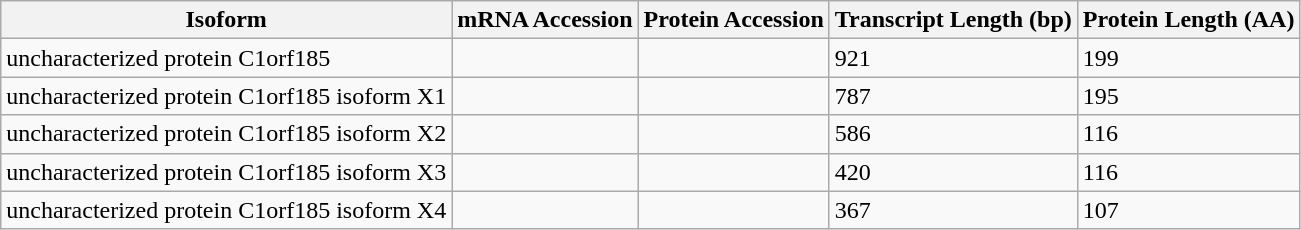<table class="wikitable">
<tr>
<th>Isoform</th>
<th>mRNA Accession</th>
<th>Protein Accession</th>
<th>Transcript Length (bp)</th>
<th>Protein Length (AA)</th>
</tr>
<tr>
<td>uncharacterized protein C1orf185</td>
<td></td>
<td></td>
<td>921</td>
<td>199</td>
</tr>
<tr>
<td>uncharacterized protein C1orf185 isoform X1</td>
<td></td>
<td>  </td>
<td>787</td>
<td>195</td>
</tr>
<tr>
<td>uncharacterized protein C1orf185 isoform X2</td>
<td></td>
<td></td>
<td>586</td>
<td>116</td>
</tr>
<tr>
<td>uncharacterized protein C1orf185 isoform X3</td>
<td></td>
<td></td>
<td>420</td>
<td>116</td>
</tr>
<tr>
<td>uncharacterized protein C1orf185 isoform X4</td>
<td></td>
<td></td>
<td>367</td>
<td>107</td>
</tr>
</table>
